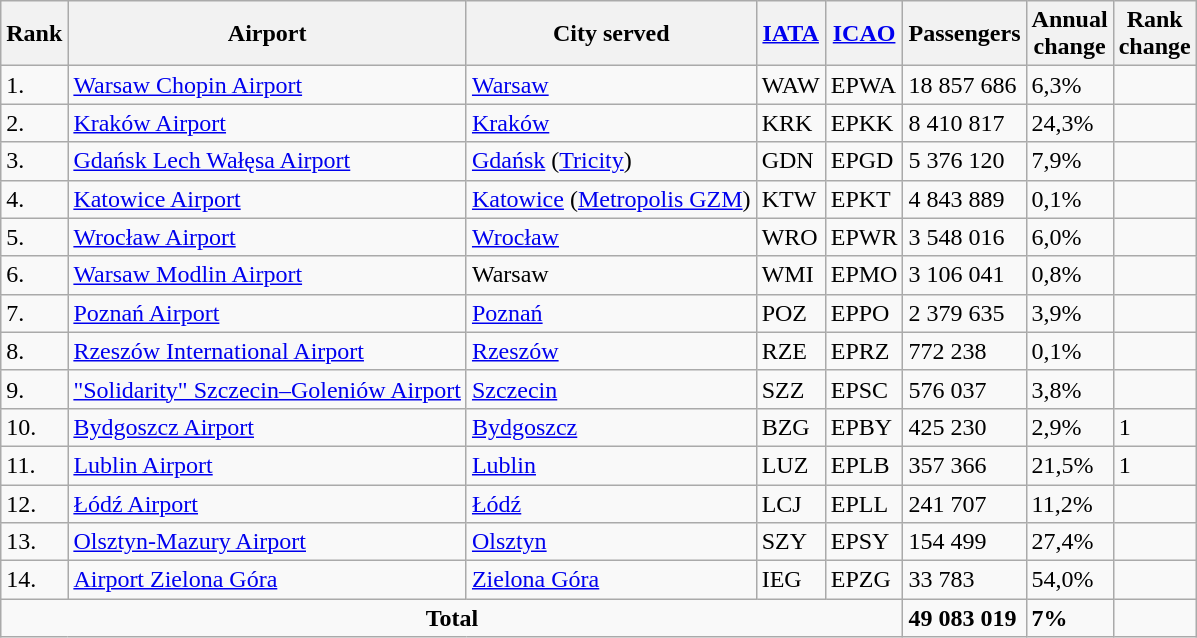<table class="wikitable sortable">
<tr>
<th>Rank</th>
<th>Airport</th>
<th>City served</th>
<th><a href='#'>IATA</a><br></th>
<th><a href='#'>ICAO</a><br></th>
<th>Passengers</th>
<th>Annual<br>change</th>
<th>Rank<br>change</th>
</tr>
<tr>
<td>1.</td>
<td><a href='#'>Warsaw Chopin Airport</a></td>
<td><a href='#'>Warsaw</a></td>
<td>WAW</td>
<td>EPWA</td>
<td>18 857 686</td>
<td>6,3%</td>
<td></td>
</tr>
<tr>
<td>2.</td>
<td><a href='#'>Kraków Airport</a></td>
<td><a href='#'>Kraków</a></td>
<td>KRK</td>
<td>EPKK</td>
<td>8 410 817</td>
<td>24,3%</td>
<td></td>
</tr>
<tr>
<td>3.</td>
<td><a href='#'>Gdańsk Lech Wałęsa Airport</a></td>
<td><a href='#'>Gdańsk</a> (<a href='#'>Tricity</a>)</td>
<td>GDN</td>
<td>EPGD</td>
<td>5 376 120</td>
<td>7,9%</td>
<td></td>
</tr>
<tr>
<td>4.</td>
<td><a href='#'>Katowice Airport</a></td>
<td><a href='#'>Katowice</a> (<a href='#'>Metropolis GZM</a>)</td>
<td>KTW</td>
<td>EPKT</td>
<td>4 843 889</td>
<td>0,1%</td>
<td></td>
</tr>
<tr>
<td>5.</td>
<td><a href='#'>Wrocław Airport</a></td>
<td><a href='#'>Wrocław</a></td>
<td>WRO</td>
<td>EPWR</td>
<td>3 548 016</td>
<td>6,0%</td>
<td></td>
</tr>
<tr>
<td>6.</td>
<td><a href='#'>Warsaw Modlin Airport</a></td>
<td>Warsaw</td>
<td>WMI</td>
<td>EPMO</td>
<td>3 106 041</td>
<td>0,8%</td>
<td></td>
</tr>
<tr>
<td>7.</td>
<td><a href='#'>Poznań Airport</a></td>
<td><a href='#'>Poznań</a></td>
<td>POZ</td>
<td>EPPO</td>
<td>2 379 635</td>
<td>3,9%</td>
<td></td>
</tr>
<tr>
<td>8.</td>
<td><a href='#'>Rzeszów International Airport</a></td>
<td><a href='#'>Rzeszów</a></td>
<td>RZE</td>
<td>EPRZ</td>
<td>772 238</td>
<td>0,1%</td>
<td></td>
</tr>
<tr>
<td>9.</td>
<td><a href='#'>"Solidarity" Szczecin–Goleniów Airport</a></td>
<td><a href='#'>Szczecin</a></td>
<td>SZZ</td>
<td>EPSC</td>
<td>576 037</td>
<td>3,8%</td>
<td></td>
</tr>
<tr>
<td>10.</td>
<td><a href='#'>Bydgoszcz Airport</a></td>
<td><a href='#'>Bydgoszcz</a></td>
<td>BZG</td>
<td>EPBY</td>
<td>425 230</td>
<td>2,9%</td>
<td>1</td>
</tr>
<tr>
<td>11.</td>
<td><a href='#'>Lublin Airport</a></td>
<td><a href='#'>Lublin</a></td>
<td>LUZ</td>
<td>EPLB</td>
<td>357 366</td>
<td>21,5%</td>
<td>1</td>
</tr>
<tr>
<td>12.</td>
<td><a href='#'>Łódź Airport</a></td>
<td><a href='#'>Łódź</a></td>
<td>LCJ</td>
<td>EPLL</td>
<td>241 707</td>
<td>11,2%</td>
<td></td>
</tr>
<tr>
<td>13.</td>
<td><a href='#'>Olsztyn-Mazury Airport</a></td>
<td><a href='#'>Olsztyn</a></td>
<td>SZY</td>
<td>EPSY</td>
<td>154 499</td>
<td>27,4%</td>
<td></td>
</tr>
<tr>
<td>14.</td>
<td><a href='#'>Airport Zielona Góra</a></td>
<td><a href='#'>Zielona Góra</a></td>
<td>IEG</td>
<td>EPZG</td>
<td>33 783</td>
<td>54,0%</td>
<td></td>
</tr>
<tr>
<td colspan=5 style="text-align:center"><strong>Total</strong></td>
<td><strong>49 083 019 </strong></td>
<td><strong>7%</strong></td>
</tr>
</table>
